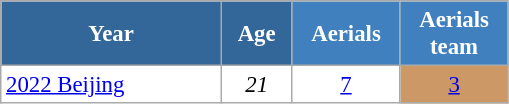<table class="wikitable" style="font-size:95%; text-align:center; border:grey solid 1px; border-collapse:collapse; background:#ffffff;">
<tr>
<th style="background-color:#369; color:white;    width:140px;">Year</th>
<th style="background-color:#369; color:white;    width:40px;">Age</th>
<th style="background-color:#4180be; color:white; width:65px;">Aerials</th>
<th style="background-color:#4180be; color:white; width:65px;">Aerials team</th>
</tr>
<tr>
<td align=left> <a href='#'>2022 Beijing</a></td>
<td><em>21</em></td>
<td><a href='#'>7</a></td>
<td bgcolor="#c96"><a href='#'>3</a></td>
</tr>
</table>
